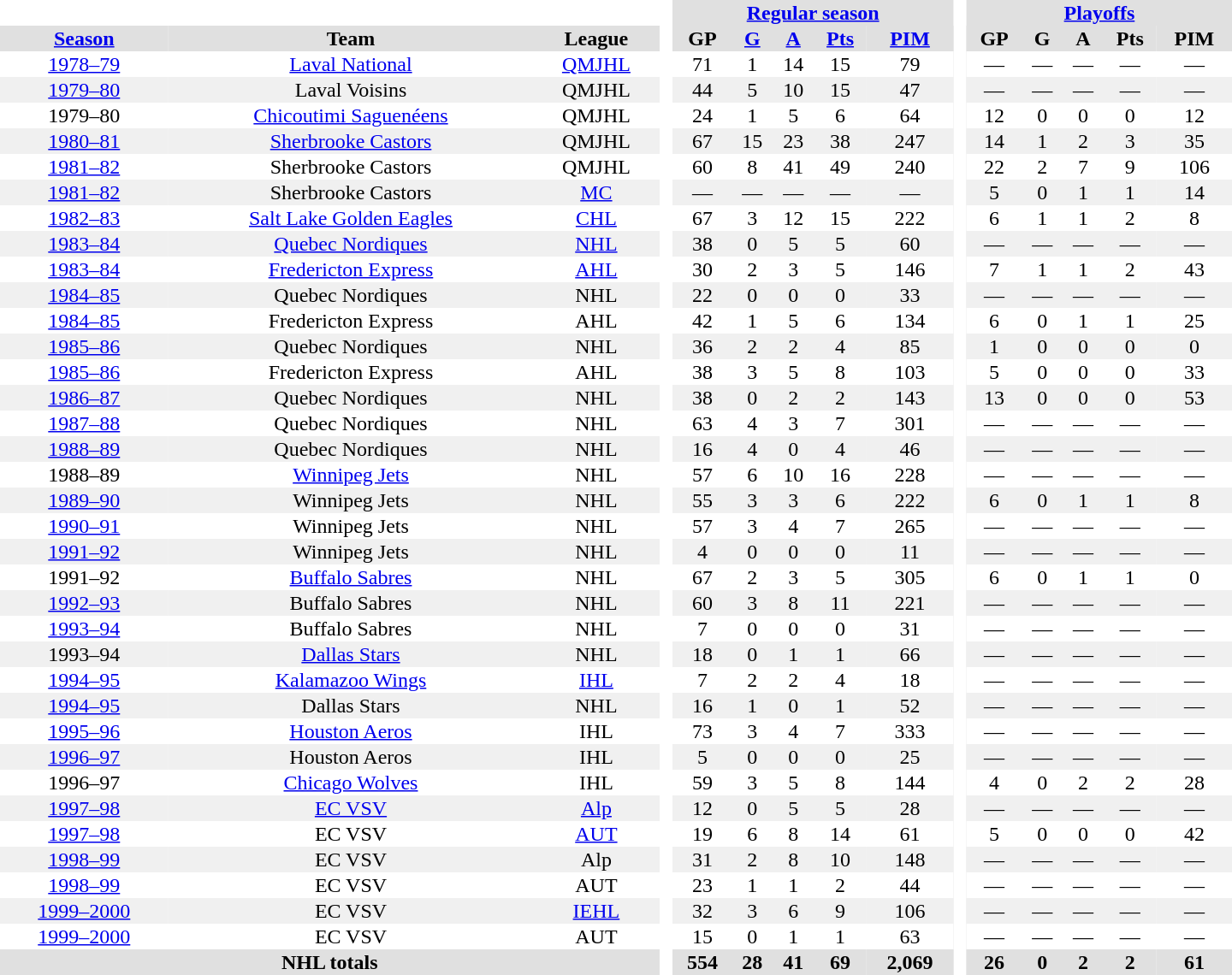<table border="0" cellpadding="1" cellspacing="0" style="text-align:center; width:60em">
<tr bgcolor="#e0e0e0">
<th colspan="3" bgcolor="#ffffff"> </th>
<th rowspan="99" bgcolor="#ffffff"> </th>
<th colspan="5"><a href='#'>Regular season</a></th>
<th rowspan="99" bgcolor="#ffffff"> </th>
<th colspan="5"><a href='#'>Playoffs</a></th>
</tr>
<tr bgcolor="#e0e0e0">
<th><a href='#'>Season</a></th>
<th>Team</th>
<th>League</th>
<th>GP</th>
<th><a href='#'>G</a></th>
<th><a href='#'>A</a></th>
<th><a href='#'>Pts</a></th>
<th><a href='#'>PIM</a></th>
<th>GP</th>
<th>G</th>
<th>A</th>
<th>Pts</th>
<th>PIM</th>
</tr>
<tr>
<td><a href='#'>1978–79</a></td>
<td><a href='#'>Laval National</a></td>
<td><a href='#'>QMJHL</a></td>
<td>71</td>
<td>1</td>
<td>14</td>
<td>15</td>
<td>79</td>
<td>—</td>
<td>—</td>
<td>—</td>
<td>—</td>
<td>—</td>
</tr>
<tr bgcolor="#f0f0f0">
<td><a href='#'>1979–80</a></td>
<td>Laval Voisins</td>
<td>QMJHL</td>
<td>44</td>
<td>5</td>
<td>10</td>
<td>15</td>
<td>47</td>
<td>—</td>
<td>—</td>
<td>—</td>
<td>—</td>
<td>—</td>
</tr>
<tr>
<td>1979–80</td>
<td><a href='#'>Chicoutimi Saguenéens</a></td>
<td>QMJHL</td>
<td>24</td>
<td>1</td>
<td>5</td>
<td>6</td>
<td>64</td>
<td>12</td>
<td>0</td>
<td>0</td>
<td>0</td>
<td>12</td>
</tr>
<tr bgcolor="#f0f0f0">
<td><a href='#'>1980–81</a></td>
<td><a href='#'>Sherbrooke Castors</a></td>
<td>QMJHL</td>
<td>67</td>
<td>15</td>
<td>23</td>
<td>38</td>
<td>247</td>
<td>14</td>
<td>1</td>
<td>2</td>
<td>3</td>
<td>35</td>
</tr>
<tr>
<td><a href='#'>1981–82</a></td>
<td>Sherbrooke Castors</td>
<td>QMJHL</td>
<td>60</td>
<td>8</td>
<td>41</td>
<td>49</td>
<td>240</td>
<td>22</td>
<td>2</td>
<td>7</td>
<td>9</td>
<td>106</td>
</tr>
<tr bgcolor="#f0f0f0">
<td><a href='#'>1981–82</a></td>
<td>Sherbrooke Castors</td>
<td><a href='#'>MC</a></td>
<td>—</td>
<td>—</td>
<td>—</td>
<td>—</td>
<td>—</td>
<td>5</td>
<td>0</td>
<td>1</td>
<td>1</td>
<td>14</td>
</tr>
<tr>
<td><a href='#'>1982–83</a></td>
<td><a href='#'>Salt Lake Golden Eagles</a></td>
<td><a href='#'>CHL</a></td>
<td>67</td>
<td>3</td>
<td>12</td>
<td>15</td>
<td>222</td>
<td>6</td>
<td>1</td>
<td>1</td>
<td>2</td>
<td>8</td>
</tr>
<tr bgcolor="#f0f0f0">
<td><a href='#'>1983–84</a></td>
<td><a href='#'>Quebec Nordiques</a></td>
<td><a href='#'>NHL</a></td>
<td>38</td>
<td>0</td>
<td>5</td>
<td>5</td>
<td>60</td>
<td>—</td>
<td>—</td>
<td>—</td>
<td>—</td>
<td>—</td>
</tr>
<tr>
<td><a href='#'>1983–84</a></td>
<td><a href='#'>Fredericton Express</a></td>
<td><a href='#'>AHL</a></td>
<td>30</td>
<td>2</td>
<td>3</td>
<td>5</td>
<td>146</td>
<td>7</td>
<td>1</td>
<td>1</td>
<td>2</td>
<td>43</td>
</tr>
<tr bgcolor="#f0f0f0">
<td><a href='#'>1984–85</a></td>
<td>Quebec Nordiques</td>
<td>NHL</td>
<td>22</td>
<td>0</td>
<td>0</td>
<td>0</td>
<td>33</td>
<td>—</td>
<td>—</td>
<td>—</td>
<td>—</td>
<td>—</td>
</tr>
<tr>
<td><a href='#'>1984–85</a></td>
<td>Fredericton Express</td>
<td>AHL</td>
<td>42</td>
<td>1</td>
<td>5</td>
<td>6</td>
<td>134</td>
<td>6</td>
<td>0</td>
<td>1</td>
<td>1</td>
<td>25</td>
</tr>
<tr bgcolor="#f0f0f0">
<td><a href='#'>1985–86</a></td>
<td>Quebec Nordiques</td>
<td>NHL</td>
<td>36</td>
<td>2</td>
<td>2</td>
<td>4</td>
<td>85</td>
<td>1</td>
<td>0</td>
<td>0</td>
<td>0</td>
<td>0</td>
</tr>
<tr>
<td><a href='#'>1985–86</a></td>
<td>Fredericton Express</td>
<td>AHL</td>
<td>38</td>
<td>3</td>
<td>5</td>
<td>8</td>
<td>103</td>
<td>5</td>
<td>0</td>
<td>0</td>
<td>0</td>
<td>33</td>
</tr>
<tr bgcolor="#f0f0f0">
<td><a href='#'>1986–87</a></td>
<td>Quebec Nordiques</td>
<td>NHL</td>
<td>38</td>
<td>0</td>
<td>2</td>
<td>2</td>
<td>143</td>
<td>13</td>
<td>0</td>
<td>0</td>
<td>0</td>
<td>53</td>
</tr>
<tr>
<td><a href='#'>1987–88</a></td>
<td>Quebec Nordiques</td>
<td>NHL</td>
<td>63</td>
<td>4</td>
<td>3</td>
<td>7</td>
<td>301</td>
<td>—</td>
<td>—</td>
<td>—</td>
<td>—</td>
<td>—</td>
</tr>
<tr bgcolor="#f0f0f0">
<td><a href='#'>1988–89</a></td>
<td>Quebec Nordiques</td>
<td>NHL</td>
<td>16</td>
<td>4</td>
<td>0</td>
<td>4</td>
<td>46</td>
<td>—</td>
<td>—</td>
<td>—</td>
<td>—</td>
<td>—</td>
</tr>
<tr>
<td>1988–89</td>
<td><a href='#'>Winnipeg Jets</a></td>
<td>NHL</td>
<td>57</td>
<td>6</td>
<td>10</td>
<td>16</td>
<td>228</td>
<td>—</td>
<td>—</td>
<td>—</td>
<td>—</td>
<td>—</td>
</tr>
<tr bgcolor="#f0f0f0">
<td><a href='#'>1989–90</a></td>
<td>Winnipeg Jets</td>
<td>NHL</td>
<td>55</td>
<td>3</td>
<td>3</td>
<td>6</td>
<td>222</td>
<td>6</td>
<td>0</td>
<td>1</td>
<td>1</td>
<td>8</td>
</tr>
<tr>
<td><a href='#'>1990–91</a></td>
<td>Winnipeg Jets</td>
<td>NHL</td>
<td>57</td>
<td>3</td>
<td>4</td>
<td>7</td>
<td>265</td>
<td>—</td>
<td>—</td>
<td>—</td>
<td>—</td>
<td>—</td>
</tr>
<tr bgcolor="#f0f0f0">
<td><a href='#'>1991–92</a></td>
<td>Winnipeg Jets</td>
<td>NHL</td>
<td>4</td>
<td>0</td>
<td>0</td>
<td>0</td>
<td>11</td>
<td>—</td>
<td>—</td>
<td>—</td>
<td>—</td>
<td>—</td>
</tr>
<tr>
<td>1991–92</td>
<td><a href='#'>Buffalo Sabres</a></td>
<td>NHL</td>
<td>67</td>
<td>2</td>
<td>3</td>
<td>5</td>
<td>305</td>
<td>6</td>
<td>0</td>
<td>1</td>
<td>1</td>
<td>0</td>
</tr>
<tr bgcolor="#f0f0f0">
<td><a href='#'>1992–93</a></td>
<td>Buffalo Sabres</td>
<td>NHL</td>
<td>60</td>
<td>3</td>
<td>8</td>
<td>11</td>
<td>221</td>
<td>—</td>
<td>—</td>
<td>—</td>
<td>—</td>
<td>—</td>
</tr>
<tr>
<td><a href='#'>1993–94</a></td>
<td>Buffalo Sabres</td>
<td>NHL</td>
<td>7</td>
<td>0</td>
<td>0</td>
<td>0</td>
<td>31</td>
<td>—</td>
<td>—</td>
<td>—</td>
<td>—</td>
<td>—</td>
</tr>
<tr bgcolor="#f0f0f0">
<td>1993–94</td>
<td><a href='#'>Dallas Stars</a></td>
<td>NHL</td>
<td>18</td>
<td>0</td>
<td>1</td>
<td>1</td>
<td>66</td>
<td>—</td>
<td>—</td>
<td>—</td>
<td>—</td>
<td>—</td>
</tr>
<tr>
<td><a href='#'>1994–95</a></td>
<td><a href='#'>Kalamazoo Wings</a></td>
<td><a href='#'>IHL</a></td>
<td>7</td>
<td>2</td>
<td>2</td>
<td>4</td>
<td>18</td>
<td>—</td>
<td>—</td>
<td>—</td>
<td>—</td>
<td>—</td>
</tr>
<tr bgcolor="#f0f0f0">
<td><a href='#'>1994–95</a></td>
<td>Dallas Stars</td>
<td>NHL</td>
<td>16</td>
<td>1</td>
<td>0</td>
<td>1</td>
<td>52</td>
<td>—</td>
<td>—</td>
<td>—</td>
<td>—</td>
<td>—</td>
</tr>
<tr>
<td><a href='#'>1995–96</a></td>
<td><a href='#'>Houston Aeros</a></td>
<td>IHL</td>
<td>73</td>
<td>3</td>
<td>4</td>
<td>7</td>
<td>333</td>
<td>—</td>
<td>—</td>
<td>—</td>
<td>—</td>
<td>—</td>
</tr>
<tr bgcolor="#f0f0f0">
<td><a href='#'>1996–97</a></td>
<td>Houston Aeros</td>
<td>IHL</td>
<td>5</td>
<td>0</td>
<td>0</td>
<td>0</td>
<td>25</td>
<td>—</td>
<td>—</td>
<td>—</td>
<td>—</td>
<td>—</td>
</tr>
<tr>
<td>1996–97</td>
<td><a href='#'>Chicago Wolves</a></td>
<td>IHL</td>
<td>59</td>
<td>3</td>
<td>5</td>
<td>8</td>
<td>144</td>
<td>4</td>
<td>0</td>
<td>2</td>
<td>2</td>
<td>28</td>
</tr>
<tr bgcolor="#f0f0f0">
<td><a href='#'>1997–98</a></td>
<td><a href='#'>EC VSV</a></td>
<td><a href='#'>Alp</a></td>
<td>12</td>
<td>0</td>
<td>5</td>
<td>5</td>
<td>28</td>
<td>—</td>
<td>—</td>
<td>—</td>
<td>—</td>
<td>—</td>
</tr>
<tr>
<td><a href='#'>1997–98</a></td>
<td>EC VSV</td>
<td><a href='#'>AUT</a></td>
<td>19</td>
<td>6</td>
<td>8</td>
<td>14</td>
<td>61</td>
<td>5</td>
<td>0</td>
<td>0</td>
<td>0</td>
<td>42</td>
</tr>
<tr bgcolor="#f0f0f0">
<td><a href='#'>1998–99</a></td>
<td>EC VSV</td>
<td>Alp</td>
<td>31</td>
<td>2</td>
<td>8</td>
<td>10</td>
<td>148</td>
<td>—</td>
<td>—</td>
<td>—</td>
<td>—</td>
<td>—</td>
</tr>
<tr>
<td><a href='#'>1998–99</a></td>
<td>EC VSV</td>
<td>AUT</td>
<td>23</td>
<td>1</td>
<td>1</td>
<td>2</td>
<td>44</td>
<td>—</td>
<td>—</td>
<td>—</td>
<td>—</td>
<td>—</td>
</tr>
<tr bgcolor="#f0f0f0">
<td><a href='#'>1999–2000</a></td>
<td>EC VSV</td>
<td><a href='#'>IEHL</a></td>
<td>32</td>
<td>3</td>
<td>6</td>
<td>9</td>
<td>106</td>
<td>—</td>
<td>—</td>
<td>—</td>
<td>—</td>
<td>—</td>
</tr>
<tr>
<td><a href='#'>1999–2000</a></td>
<td>EC VSV</td>
<td>AUT</td>
<td>15</td>
<td>0</td>
<td>1</td>
<td>1</td>
<td>63</td>
<td>—</td>
<td>—</td>
<td>—</td>
<td>—</td>
<td>—</td>
</tr>
<tr bgcolor="#e0e0e0">
<th colspan="3">NHL totals</th>
<th>554</th>
<th>28</th>
<th>41</th>
<th>69</th>
<th>2,069</th>
<th>26</th>
<th>0</th>
<th>2</th>
<th>2</th>
<th>61</th>
</tr>
</table>
